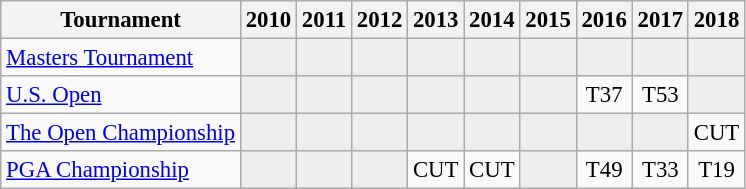<table class="wikitable" style="font-size:95%;text-align:center;">
<tr>
<th>Tournament</th>
<th>2010</th>
<th>2011</th>
<th>2012</th>
<th>2013</th>
<th>2014</th>
<th>2015</th>
<th>2016</th>
<th>2017</th>
<th>2018</th>
</tr>
<tr>
<td align=left><a href='#'>Masters Tournament</a></td>
<td style="background:#eeeeee;"></td>
<td style="background:#eeeeee;"></td>
<td style="background:#eeeeee;"></td>
<td style="background:#eeeeee;"></td>
<td style="background:#eeeeee;"></td>
<td style="background:#eeeeee;"></td>
<td style="background:#eeeeee;"></td>
<td style="background:#eeeeee;"></td>
<td style="background:#eeeeee;"></td>
</tr>
<tr>
<td align=left><a href='#'>U.S. Open</a></td>
<td style="background:#eeeeee;"></td>
<td style="background:#eeeeee;"></td>
<td style="background:#eeeeee;"></td>
<td style="background:#eeeeee;"></td>
<td style="background:#eeeeee;"></td>
<td style="background:#eeeeee;"></td>
<td>T37</td>
<td>T53</td>
<td style="background:#eeeeee;"></td>
</tr>
<tr>
<td align=left><a href='#'>The Open Championship</a></td>
<td style="background:#eeeeee;"></td>
<td style="background:#eeeeee;"></td>
<td style="background:#eeeeee;"></td>
<td style="background:#eeeeee;"></td>
<td style="background:#eeeeee;"></td>
<td style="background:#eeeeee;"></td>
<td style="background:#eeeeee;"></td>
<td style="background:#eeeeee;"></td>
<td>CUT</td>
</tr>
<tr>
<td align=left><a href='#'>PGA Championship</a></td>
<td style="background:#eeeeee;"></td>
<td style="background:#eeeeee;"></td>
<td style="background:#eeeeee;"></td>
<td>CUT</td>
<td>CUT</td>
<td style="background:#eeeeee;"></td>
<td>T49</td>
<td>T33</td>
<td>T19</td>
</tr>
</table>
